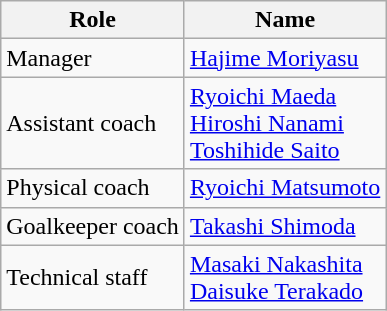<table class="wikitable">
<tr>
<th>Role</th>
<th>Name</th>
</tr>
<tr>
<td>Manager</td>
<td> <a href='#'>Hajime Moriyasu</a></td>
</tr>
<tr>
<td>Assistant coach</td>
<td> <a href='#'>Ryoichi Maeda</a><br> <a href='#'>Hiroshi Nanami</a><br> <a href='#'>Toshihide Saito</a></td>
</tr>
<tr>
<td>Physical coach</td>
<td> <a href='#'>Ryoichi Matsumoto</a></td>
</tr>
<tr>
<td>Goalkeeper coach</td>
<td> <a href='#'>Takashi Shimoda</a></td>
</tr>
<tr>
<td>Technical staff</td>
<td> <a href='#'>Masaki Nakashita</a><br> <a href='#'>Daisuke Terakado</a></td>
</tr>
</table>
